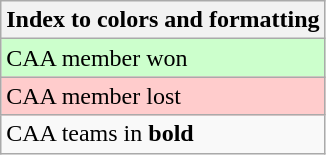<table class="wikitable">
<tr>
<th>Index to colors and formatting</th>
</tr>
<tr style="background:#cfc;">
<td>CAA member won</td>
</tr>
<tr style="background:#fcc;">
<td>CAA member lost</td>
</tr>
<tr>
<td>CAA teams in <strong>bold</strong></td>
</tr>
</table>
